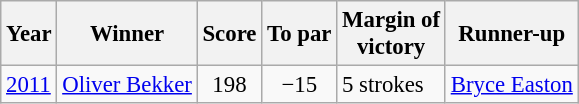<table class=wikitable style="font-size:95%">
<tr>
<th>Year</th>
<th>Winner</th>
<th>Score</th>
<th>To par</th>
<th>Margin of<br>victory</th>
<th>Runner-up</th>
</tr>
<tr>
<td><a href='#'>2011</a></td>
<td> <a href='#'>Oliver Bekker</a></td>
<td align=center>198</td>
<td align=center>−15</td>
<td>5 strokes</td>
<td> <a href='#'>Bryce Easton</a></td>
</tr>
</table>
